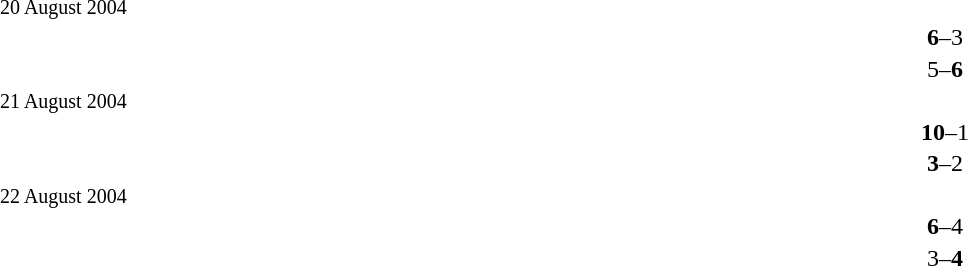<table width=100% cellspacing=1>
<tr>
<th width=40%></th>
<th width=20%></th>
<th></th>
</tr>
<tr>
<td><small>20 August 2004</small></td>
</tr>
<tr>
<td align=right><strong></strong></td>
<td align=center><strong>6</strong>–3</td>
<td></td>
</tr>
<tr>
<td align=right></td>
<td align=center>5–<strong>6</strong></td>
<td><strong></strong></td>
</tr>
<tr>
<td><small>21 August 2004</small></td>
</tr>
<tr>
<td align=right><strong></strong></td>
<td align=center><strong>10</strong>–1</td>
<td></td>
</tr>
<tr>
<td align=right><strong></strong></td>
<td align=center><strong>3</strong>–2</td>
<td></td>
</tr>
<tr>
<td><small>22 August 2004</small></td>
</tr>
<tr>
<td align=right><strong></strong></td>
<td align=center><strong>6</strong>–4</td>
<td></td>
</tr>
<tr>
<td align=right></td>
<td align=center>3–<strong>4</strong></td>
<td><strong></strong></td>
</tr>
</table>
